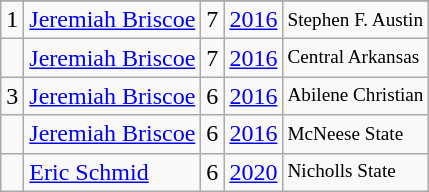<table class="wikitable">
<tr>
</tr>
<tr>
<td>1</td>
<td><a href='#'>Jeremiah Briscoe</a></td>
<td>7</td>
<td><a href='#'>2016</a></td>
<td style="font-size:80%;">Stephen F. Austin</td>
</tr>
<tr>
<td></td>
<td><a href='#'>Jeremiah Briscoe</a></td>
<td>7</td>
<td><a href='#'>2016</a></td>
<td style="font-size:80%;">Central Arkansas</td>
</tr>
<tr>
<td>3</td>
<td><a href='#'>Jeremiah Briscoe</a></td>
<td>6</td>
<td><a href='#'>2016</a></td>
<td style="font-size:80%;">Abilene Christian</td>
</tr>
<tr>
<td></td>
<td><a href='#'>Jeremiah Briscoe</a></td>
<td>6</td>
<td><a href='#'>2016</a></td>
<td style="font-size:80%;">McNeese State</td>
</tr>
<tr>
<td></td>
<td><a href='#'>Eric Schmid</a></td>
<td>6</td>
<td><a href='#'>2020</a></td>
<td style="font-size:80%;">Nicholls State</td>
</tr>
</table>
